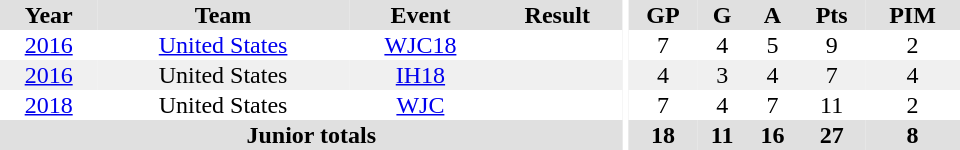<table border="0" cellpadding="1" cellspacing="0" ID="Table3" style="text-align:center; width:40em">
<tr ALIGN="center" bgcolor="#e0e0e0">
<th>Year</th>
<th>Team</th>
<th>Event</th>
<th>Result</th>
<th rowspan="99" bgcolor="#ffffff"></th>
<th>GP</th>
<th>G</th>
<th>A</th>
<th>Pts</th>
<th>PIM</th>
</tr>
<tr>
<td><a href='#'>2016</a></td>
<td><a href='#'>United States</a></td>
<td><a href='#'>WJC18</a></td>
<td></td>
<td>7</td>
<td>4</td>
<td>5</td>
<td>9</td>
<td>2</td>
</tr>
<tr bgcolor="#f0f0f0">
<td><a href='#'>2016</a></td>
<td>United States</td>
<td><a href='#'>IH18</a></td>
<td></td>
<td>4</td>
<td>3</td>
<td>4</td>
<td>7</td>
<td>4</td>
</tr>
<tr>
<td><a href='#'>2018</a></td>
<td>United States</td>
<td><a href='#'>WJC</a></td>
<td></td>
<td>7</td>
<td>4</td>
<td>7</td>
<td>11</td>
<td>2</td>
</tr>
<tr bgcolor="#e0e0e0">
<th colspan="4">Junior totals</th>
<th>18</th>
<th>11</th>
<th>16</th>
<th>27</th>
<th>8</th>
</tr>
</table>
